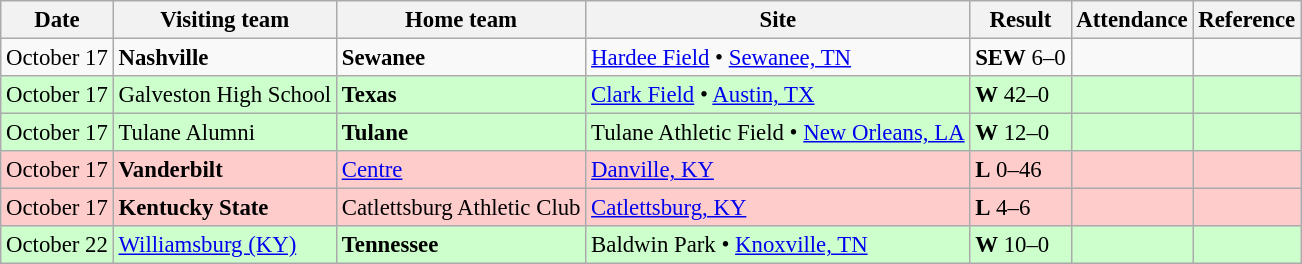<table class="wikitable" style="font-size:95%;">
<tr>
<th>Date</th>
<th>Visiting team</th>
<th>Home team</th>
<th>Site</th>
<th>Result</th>
<th>Attendance</th>
<th class="unsortable">Reference</th>
</tr>
<tr bgcolor=>
<td>October 17</td>
<td><strong>Nashville</strong></td>
<td><strong>Sewanee</strong></td>
<td><a href='#'>Hardee Field</a> • <a href='#'>Sewanee, TN</a></td>
<td><strong>SEW</strong> 6–0</td>
<td></td>
<td></td>
</tr>
<tr bgcolor=ccffcc>
<td>October 17</td>
<td>Galveston High School</td>
<td><strong>Texas</strong></td>
<td><a href='#'>Clark Field</a> • <a href='#'>Austin, TX</a></td>
<td><strong>W</strong> 42–0</td>
<td></td>
<td></td>
</tr>
<tr bgcolor=ccffcc>
<td>October 17</td>
<td>Tulane Alumni</td>
<td><strong>Tulane</strong></td>
<td>Tulane Athletic Field • <a href='#'>New Orleans, LA</a></td>
<td><strong>W</strong> 12–0</td>
<td></td>
<td></td>
</tr>
<tr bgcolor=ffcccc>
<td>October 17</td>
<td><strong>Vanderbilt</strong></td>
<td><a href='#'>Centre</a></td>
<td><a href='#'>Danville, KY</a></td>
<td><strong>L</strong> 0–46</td>
<td></td>
<td></td>
</tr>
<tr bgcolor=ffcccc>
<td>October 17</td>
<td><strong>Kentucky State</strong></td>
<td>Catlettsburg Athletic Club</td>
<td><a href='#'>Catlettsburg, KY</a></td>
<td><strong>L</strong> 4–6</td>
<td></td>
<td></td>
</tr>
<tr bgcolor=ccffcc>
<td>October 22</td>
<td><a href='#'>Williamsburg (KY)</a></td>
<td><strong>Tennessee</strong></td>
<td>Baldwin Park • <a href='#'>Knoxville, TN</a></td>
<td><strong>W</strong> 10–0</td>
<td></td>
<td></td>
</tr>
</table>
